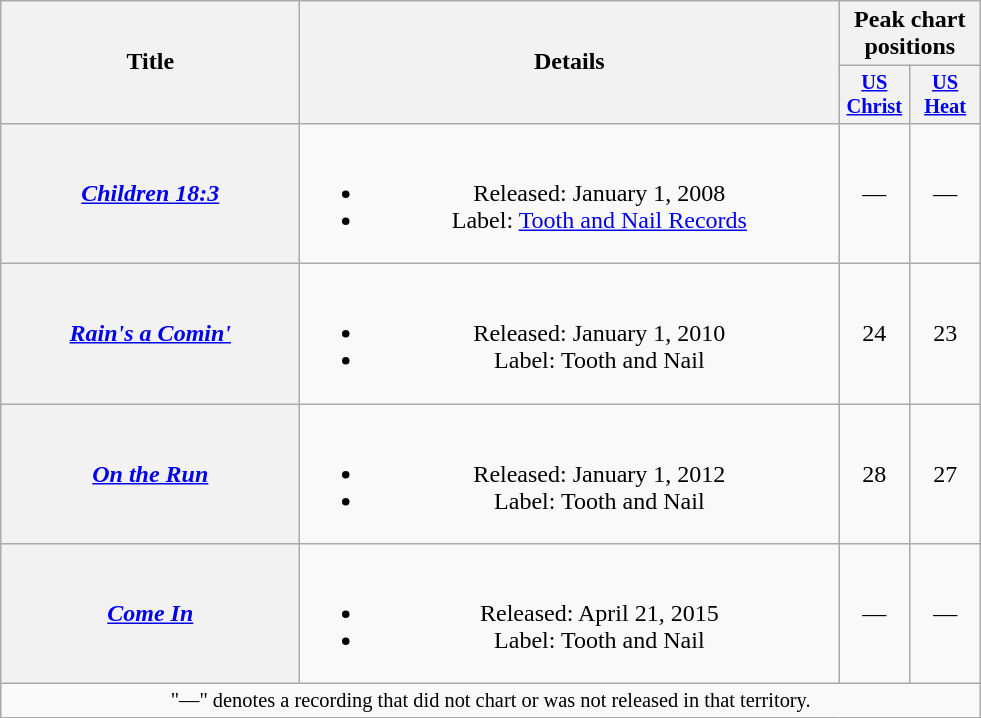<table class="wikitable plainrowheaders" style="text-align:center;">
<tr>
<th rowspan="2" scope="col" style="width:12em;">Title</th>
<th rowspan="2" scope="col" style="width:22em;">Details</th>
<th colspan="2">Peak chart positions</th>
</tr>
<tr>
<th scope="col" style="width:3em;font-size:85%;"><a href='#'>US<br>Christ</a><br></th>
<th scope="col" style="width:3em;font-size:85%;"><a href='#'>US<br>Heat</a><br></th>
</tr>
<tr>
<th scope="row"><em><a href='#'>Children 18:3</a></em></th>
<td><br><ul><li>Released: January 1, 2008</li><li>Label: <a href='#'>Tooth and Nail Records</a></li></ul></td>
<td>—</td>
<td>—</td>
</tr>
<tr>
<th scope="row"><em><a href='#'>Rain's a Comin'</a></em></th>
<td><br><ul><li>Released: January 1, 2010</li><li>Label: Tooth and Nail</li></ul></td>
<td>24</td>
<td>23</td>
</tr>
<tr>
<th scope="row"><em><a href='#'>On the Run</a></em></th>
<td><br><ul><li>Released: January 1, 2012</li><li>Label: Tooth and Nail</li></ul></td>
<td>28</td>
<td>27</td>
</tr>
<tr>
<th scope="row"><em><a href='#'>Come In</a></em></th>
<td><br><ul><li>Released: April 21, 2015</li><li>Label: Tooth and Nail</li></ul></td>
<td>—</td>
<td>—</td>
</tr>
<tr>
<td colspan="4" style="font-size:85%">"—" denotes a recording that did not chart or was not released in that territory.</td>
</tr>
</table>
